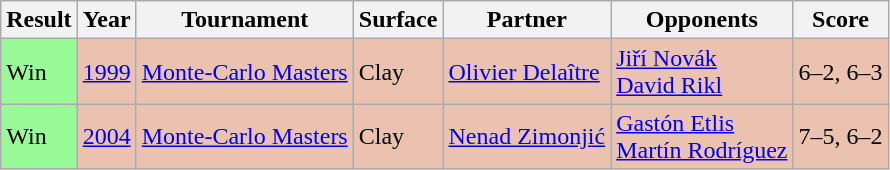<table class="sortable wikitable">
<tr>
<th>Result</th>
<th>Year</th>
<th>Tournament</th>
<th>Surface</th>
<th>Partner</th>
<th>Opponents</th>
<th class=unsortable>Score</th>
</tr>
<tr bgcolor=ebc2af>
<td bgcolor=98fb98>Win</td>
<td><a href='#'>1999</a></td>
<td><a href='#'>Monte-Carlo Masters</a></td>
<td>Clay</td>
<td> <a href='#'>Olivier Delaître</a></td>
<td> <a href='#'>Jiří Novák</a><br> <a href='#'>David Rikl</a></td>
<td>6–2, 6–3</td>
</tr>
<tr bgcolor=ebc2af>
<td bgcolor=98fb98>Win</td>
<td><a href='#'>2004</a></td>
<td><a href='#'>Monte-Carlo Masters</a></td>
<td>Clay</td>
<td> <a href='#'>Nenad Zimonjić</a></td>
<td> <a href='#'>Gastón Etlis</a><br> <a href='#'>Martín Rodríguez</a></td>
<td>7–5, 6–2</td>
</tr>
</table>
